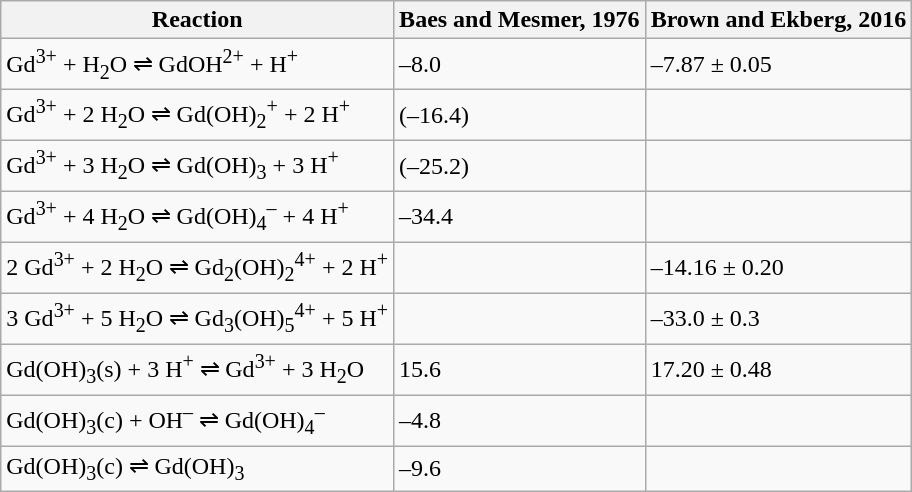<table class="wikitable">
<tr>
<th>Reaction</th>
<th>Baes and Mesmer, 1976</th>
<th>Brown and Ekberg, 2016</th>
</tr>
<tr>
<td>Gd<sup>3+</sup> + H<sub>2</sub>O ⇌ GdOH<sup>2+</sup> + H<sup>+</sup></td>
<td>–8.0</td>
<td>–7.87 ± 0.05</td>
</tr>
<tr>
<td>Gd<sup>3+</sup> + 2 H<sub>2</sub>O ⇌ Gd(OH)<sub>2</sub><sup>+</sup> + 2 H<sup>+</sup></td>
<td>(–16.4)</td>
<td></td>
</tr>
<tr>
<td>Gd<sup>3+</sup> + 3 H<sub>2</sub>O ⇌ Gd(OH)<sub>3</sub> + 3 H<sup>+</sup></td>
<td>(–25.2)</td>
<td></td>
</tr>
<tr>
<td>Gd<sup>3+</sup> + 4 H<sub>2</sub>O ⇌ Gd(OH)<sub>4</sub><sup>–</sup> + 4 H<sup>+</sup></td>
<td>–34.4</td>
<td></td>
</tr>
<tr>
<td>2 Gd<sup>3+</sup> + 2 H<sub>2</sub>O ⇌ Gd<sub>2</sub>(OH)<sub>2</sub><sup>4+</sup> + 2 H<sup>+</sup></td>
<td></td>
<td>–14.16 ± 0.20</td>
</tr>
<tr>
<td>3 Gd<sup>3+</sup> + 5 H<sub>2</sub>O ⇌ Gd<sub>3</sub>(OH)<sub>5</sub><sup>4+</sup> + 5 H<sup>+</sup></td>
<td></td>
<td>–33.0 ± 0.3</td>
</tr>
<tr>
<td>Gd(OH)<sub>3</sub>(s) + 3 H<sup>+</sup> ⇌ Gd<sup>3+</sup> + 3 H<sub>2</sub>O</td>
<td>15.6</td>
<td>17.20 ± 0.48</td>
</tr>
<tr>
<td>Gd(OH)<sub>3</sub>(c) + OH<sup>–</sup> ⇌ Gd(OH)<sub>4</sub><sup>–</sup></td>
<td>–4.8</td>
<td></td>
</tr>
<tr>
<td>Gd(OH)<sub>3</sub>(c) ⇌ Gd(OH)<sub>3</sub></td>
<td>–9.6</td>
<td></td>
</tr>
</table>
